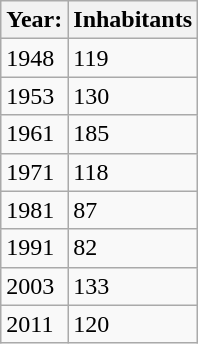<table class="wikitable sortable">
<tr>
<th>Year:</th>
<th>Inhabitants</th>
</tr>
<tr>
<td>1948</td>
<td>119</td>
</tr>
<tr>
<td>1953</td>
<td>130</td>
</tr>
<tr>
<td>1961</td>
<td>185</td>
</tr>
<tr>
<td>1971</td>
<td>118</td>
</tr>
<tr>
<td>1981</td>
<td>87</td>
</tr>
<tr>
<td>1991</td>
<td>82</td>
</tr>
<tr>
<td>2003</td>
<td>133</td>
</tr>
<tr>
<td>2011</td>
<td>120</td>
</tr>
</table>
